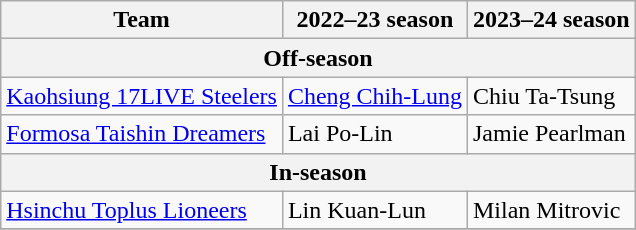<table class="wikitable">
<tr>
<th>Team</th>
<th>2022–23 season</th>
<th>2023–24 season</th>
</tr>
<tr>
<th colspan="3">Off-season</th>
</tr>
<tr>
<td><a href='#'>Kaohsiung 17LIVE Steelers</a></td>
<td><a href='#'>Cheng Chih-Lung</a></td>
<td>Chiu Ta-Tsung</td>
</tr>
<tr>
<td><a href='#'>Formosa Taishin Dreamers</a></td>
<td>Lai Po-Lin</td>
<td>Jamie Pearlman</td>
</tr>
<tr>
<th colspan="3">In-season</th>
</tr>
<tr>
<td><a href='#'>Hsinchu Toplus Lioneers</a></td>
<td>Lin Kuan-Lun</td>
<td>Milan Mitrovic</td>
</tr>
<tr>
</tr>
</table>
